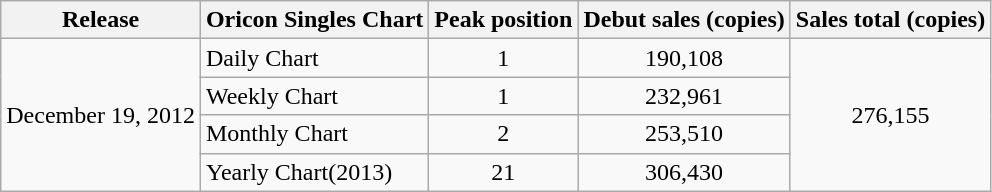<table class="wikitable">
<tr>
<th>Release</th>
<th>Oricon Singles Chart</th>
<th>Peak position</th>
<th>Debut sales (copies)</th>
<th>Sales total (copies)</th>
</tr>
<tr>
<td rowspan="4">December 19, 2012</td>
<td>Daily Chart</td>
<td align="center">1</td>
<td align="center">190,108</td>
<td style="text-align:center;" rowspan="4">276,155</td>
</tr>
<tr>
<td>Weekly Chart</td>
<td align="center">1</td>
<td align="center">232,961</td>
</tr>
<tr>
<td>Monthly Chart</td>
<td align="center">2</td>
<td align="center">253,510</td>
</tr>
<tr>
<td>Yearly Chart(2013)</td>
<td align="center">21</td>
<td align="center">306,430</td>
</tr>
</table>
